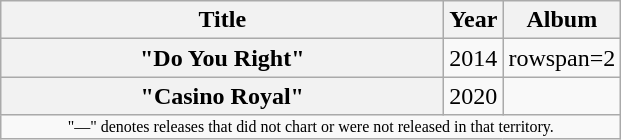<table class="wikitable plainrowheaders" style="text-align:center;" border="1">
<tr>
<th scope="col" style="width:18em;">Title</th>
<th scope="col">Year</th>
<th scope="col">Album</th>
</tr>
<tr>
<th scope="row">"Do You Right"<br></th>
<td>2014</td>
<td>rowspan=2 </td>
</tr>
<tr>
<th scope="row">"Casino Royal"<br></th>
<td>2020</td>
</tr>
<tr>
<td align="center" colspan="15" style="font-size:8pt">"—" denotes releases that did not chart or were not released in that territory.</td>
</tr>
</table>
